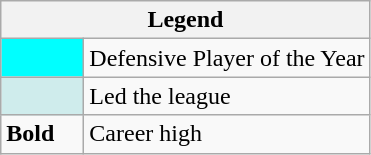<table class="wikitable">
<tr>
<th colspan="2">Legend</th>
</tr>
<tr>
<td style="background:#00ffff; width:3em;"></td>
<td>Defensive Player of the Year</td>
</tr>
<tr>
<td style="background:#cfecec; width:3em;"></td>
<td>Led the league</td>
</tr>
<tr>
<td><strong>Bold</strong></td>
<td>Career high</td>
</tr>
</table>
